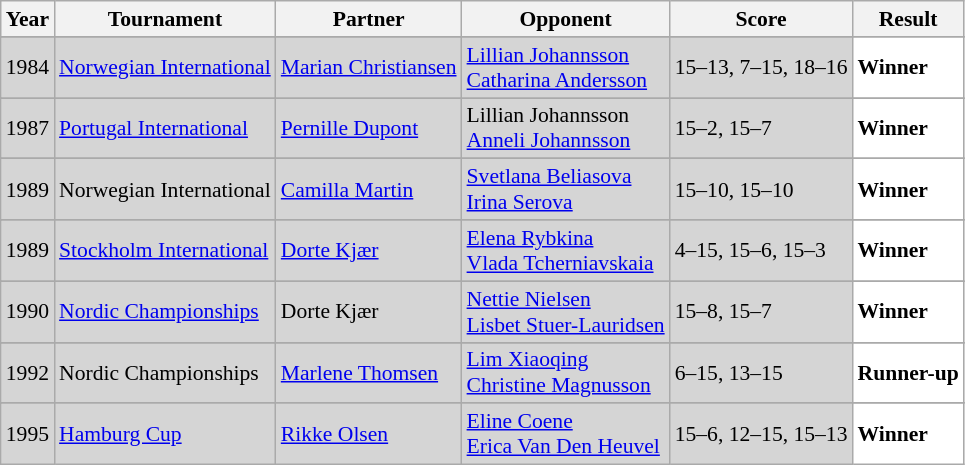<table class="sortable wikitable" style="font-size: 90%;">
<tr>
<th>Year</th>
<th>Tournament</th>
<th>Partner</th>
<th>Opponent</th>
<th>Score</th>
<th>Result</th>
</tr>
<tr>
</tr>
<tr style="background:#D5D5D5">
<td align="center">1984</td>
<td align="left"><a href='#'>Norwegian International</a></td>
<td align="left"> <a href='#'>Marian Christiansen</a></td>
<td align="left"> <a href='#'>Lillian Johannsson</a><br>  <a href='#'>Catharina Andersson</a></td>
<td align="left">15–13, 7–15, 18–16</td>
<td style="text-align:left; background:white"> <strong>Winner</strong></td>
</tr>
<tr>
</tr>
<tr style="background:#D5D5D5">
<td align="center">1987</td>
<td align="left"><a href='#'>Portugal International</a></td>
<td align="left"> <a href='#'>Pernille Dupont</a></td>
<td align="left"> Lillian Johannsson <br>  <a href='#'>Anneli Johannsson</a></td>
<td align="left">15–2, 15–7</td>
<td style="text-align:left; background:white"> <strong>Winner</strong></td>
</tr>
<tr>
</tr>
<tr style="background:#D5D5D5">
<td align="center">1989</td>
<td align="left">Norwegian International</td>
<td align="left"> <a href='#'>Camilla Martin</a></td>
<td align="left"> <a href='#'>Svetlana Beliasova</a><br>  <a href='#'>Irina Serova</a></td>
<td align="left">15–10, 15–10</td>
<td style="text-align:left; background:white"> <strong>Winner</strong></td>
</tr>
<tr>
</tr>
<tr style="background:#D5D5D5">
<td align="center">1989</td>
<td align="left"><a href='#'>Stockholm International</a></td>
<td align="left"> <a href='#'>Dorte Kjær</a></td>
<td align="left"> <a href='#'>Elena Rybkina</a> <br>  <a href='#'>Vlada Tcherniavskaia</a></td>
<td align="left">4–15, 15–6, 15–3</td>
<td style="text-align:left; background:white"> <strong>Winner</strong></td>
</tr>
<tr>
</tr>
<tr style="background:#D5D5D5">
<td align="center">1990</td>
<td align="left"><a href='#'>Nordic Championships</a></td>
<td align="left"> Dorte Kjær</td>
<td align="left"> <a href='#'>Nettie Nielsen</a> <br>  <a href='#'>Lisbet Stuer-Lauridsen</a></td>
<td align="left">15–8, 15–7</td>
<td style="text-align:left; background:white"> <strong>Winner</strong></td>
</tr>
<tr>
</tr>
<tr style="background:#D5D5D5">
<td align="center">1992</td>
<td align="left">Nordic Championships</td>
<td align="left"> <a href='#'>Marlene Thomsen</a></td>
<td align="left"> <a href='#'>Lim Xiaoqing</a><br> <a href='#'>Christine Magnusson</a></td>
<td align="left">6–15, 13–15</td>
<td style="text-align:left; background:white"> <strong>Runner-up</strong></td>
</tr>
<tr>
</tr>
<tr style="background:#D5D5D5">
<td align="center">1995</td>
<td align="left"><a href='#'>Hamburg Cup</a></td>
<td align="left"> <a href='#'>Rikke Olsen</a></td>
<td align="left"> <a href='#'>Eline Coene</a> <br>  <a href='#'>Erica Van Den Heuvel</a></td>
<td align="left">15–6, 12–15, 15–13</td>
<td style="text-align:left; background:white"> <strong>Winner</strong></td>
</tr>
</table>
